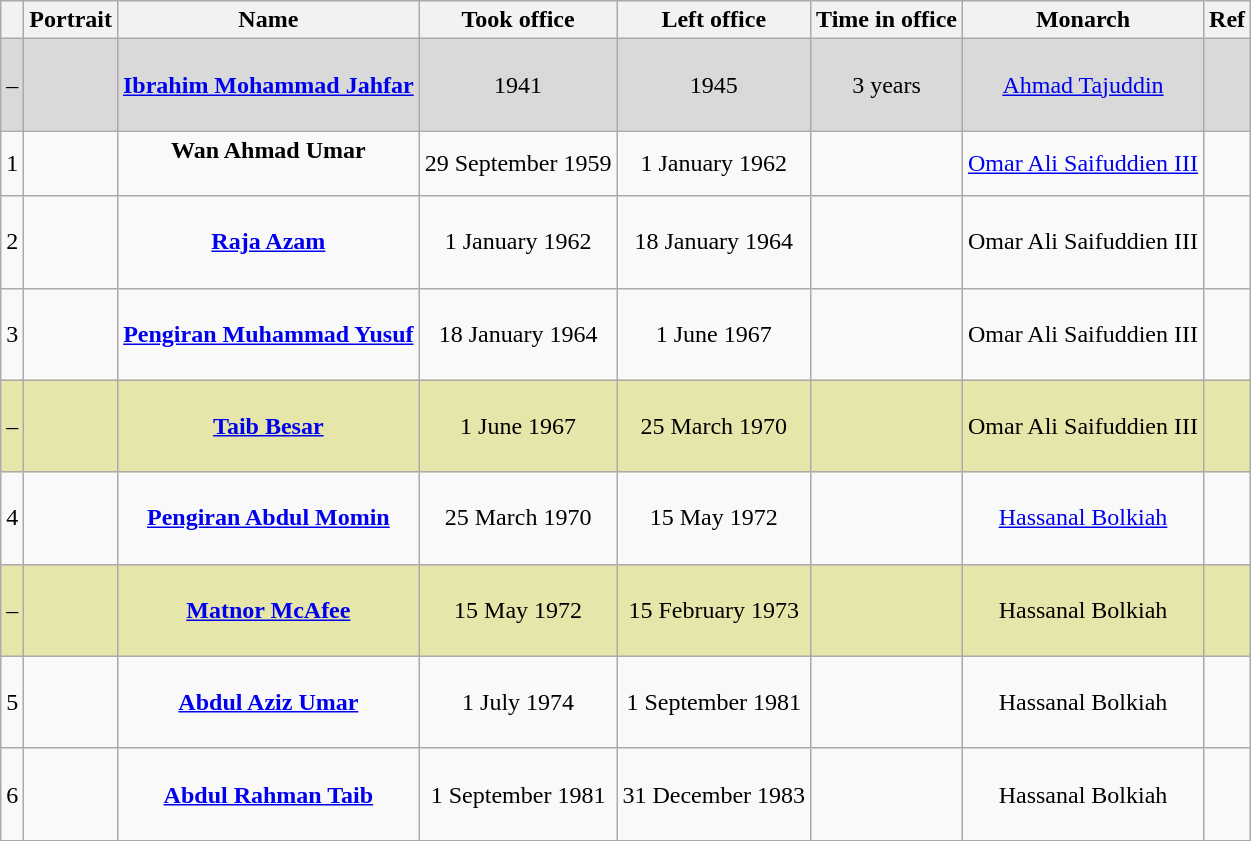<table class="wikitable" style="text-align:center;">
<tr>
<th></th>
<th>Portrait</th>
<th>Name</th>
<th>Took office</th>
<th>Left office</th>
<th>Time in office</th>
<th>Monarch</th>
<th>Ref</th>
</tr>
<tr style="background:#d9d9d9;">
<td>–</td>
<td></td>
<td><br><strong><a href='#'>Ibrahim Mohammad Jahfar</a></strong><br><br></td>
<td>1941</td>
<td>1945</td>
<td>3 years</td>
<td><a href='#'>Ahmad Tajuddin</a></td>
<td></td>
</tr>
<tr>
<td>1</td>
<td></td>
<td><strong>Wan Ahmad Umar</strong><br><br></td>
<td>29 September 1959</td>
<td>1 January 1962</td>
<td></td>
<td><a href='#'>Omar Ali Saifuddien III</a></td>
<td></td>
</tr>
<tr>
<td>2</td>
<td></td>
<td><br><strong><a href='#'>Raja Azam</a></strong><br><br></td>
<td>1 January 1962</td>
<td>18 January 1964</td>
<td></td>
<td>Omar Ali Saifuddien III</td>
<td></td>
</tr>
<tr>
<td>3</td>
<td></td>
<td><br><strong><a href='#'>Pengiran Muhammad Yusuf</a></strong><br><br></td>
<td>18 January 1964</td>
<td>1 June 1967</td>
<td></td>
<td>Omar Ali Saifuddien III</td>
<td></td>
</tr>
<tr style="background:#e6e6aa;">
<td>–</td>
<td></td>
<td><br><strong><a href='#'>Taib Besar</a></strong><br><br></td>
<td>1 June 1967</td>
<td>25 March 1970</td>
<td></td>
<td>Omar Ali Saifuddien III</td>
<td></td>
</tr>
<tr>
<td>4</td>
<td></td>
<td><br> <strong><a href='#'>Pengiran Abdul Momin</a></strong> <br><br></td>
<td>25 March 1970</td>
<td>15 May 1972</td>
<td></td>
<td><a href='#'>Hassanal Bolkiah</a></td>
<td></td>
</tr>
<tr style="background:#e6e6aa;">
<td>–</td>
<td></td>
<td><br><strong><a href='#'>Matnor McAfee</a></strong><br><br></td>
<td>15 May 1972</td>
<td>15 February 1973</td>
<td></td>
<td>Hassanal Bolkiah</td>
<td></td>
</tr>
<tr>
<td>5</td>
<td></td>
<td><br> <strong><a href='#'>Abdul Aziz Umar</a></strong> <br><br></td>
<td>1 July 1974</td>
<td>1 September 1981</td>
<td></td>
<td>Hassanal Bolkiah</td>
<td></td>
</tr>
<tr>
<td>6</td>
<td></td>
<td><br> <strong><a href='#'>Abdul Rahman Taib</a></strong> <br><br></td>
<td>1 September 1981</td>
<td>31 December 1983</td>
<td></td>
<td>Hassanal Bolkiah</td>
<td></td>
</tr>
</table>
